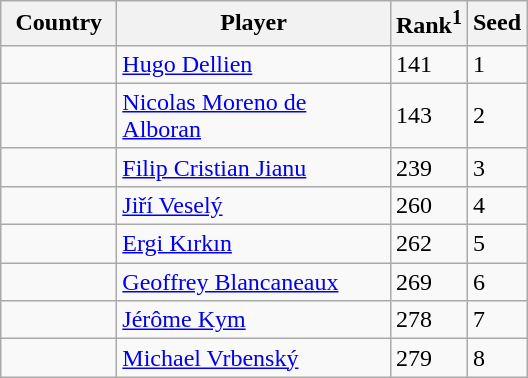<table class="sortable wikitable">
<tr>
<th width="70">Country</th>
<th width="175">Player</th>
<th>Rank<sup>1</sup></th>
<th>Seed</th>
</tr>
<tr>
<td></td>
<td><a href='#'>Hugo Dellien</a></td>
<td>141</td>
<td>1</td>
</tr>
<tr>
<td></td>
<td><a href='#'>Nicolas Moreno de Alboran</a></td>
<td>143</td>
<td>2</td>
</tr>
<tr>
<td></td>
<td><a href='#'>Filip Cristian Jianu</a></td>
<td>239</td>
<td>3</td>
</tr>
<tr>
<td></td>
<td><a href='#'>Jiří Veselý</a></td>
<td>260</td>
<td>4</td>
</tr>
<tr>
<td></td>
<td><a href='#'>Ergi Kırkın</a></td>
<td>262</td>
<td>5</td>
</tr>
<tr>
<td></td>
<td><a href='#'>Geoffrey Blancaneaux</a></td>
<td>269</td>
<td>6</td>
</tr>
<tr>
<td></td>
<td><a href='#'>Jérôme Kym</a></td>
<td>278</td>
<td>7</td>
</tr>
<tr>
<td></td>
<td><a href='#'>Michael Vrbenský</a></td>
<td>279</td>
<td>8</td>
</tr>
</table>
